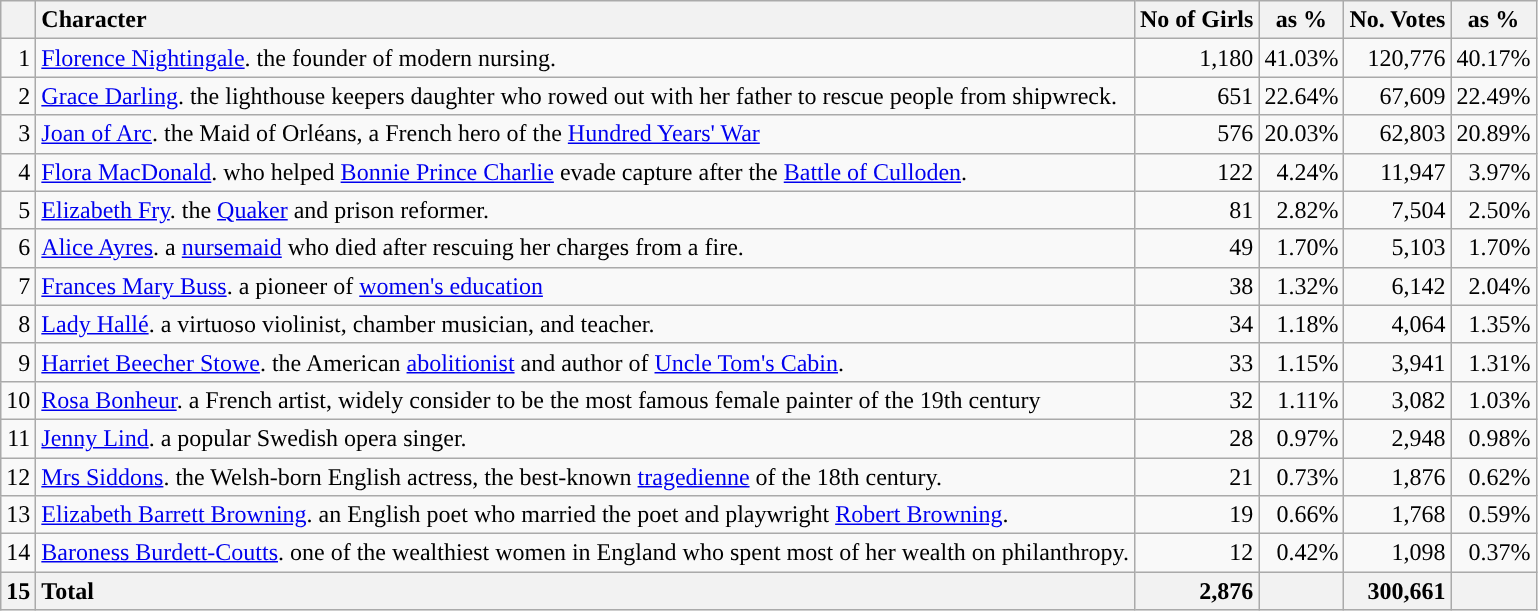<table class="wikitable sortable" | style="text-align:right;">
<tr>
<th></th>
<th style="text-align:left;">Character</th>
<th>No of Girls</th>
<th>as %</th>
<th>No. Votes</th>
<th>as %</th>
</tr>
<tr>
<td>1</td>
<td style="text-align:left;"><a href='#'>Florence Nightingale</a>. the founder of modern nursing.</td>
<td>1,180</td>
<td>41.03%</td>
<td>120,776</td>
<td>40.17%</td>
</tr>
<tr>
<td>2</td>
<td style="text-align:left;"><a href='#'>Grace Darling</a>. the lighthouse keepers daughter who rowed out with her father to rescue people from shipwreck.</td>
<td>651</td>
<td>22.64%</td>
<td>67,609</td>
<td>22.49%</td>
</tr>
<tr>
<td>3</td>
<td style="text-align:left;"><a href='#'>Joan of Arc</a>. the Maid of Orléans, a French hero of the <a href='#'>Hundred Years' War</a></td>
<td>576</td>
<td>20.03%</td>
<td>62,803</td>
<td>20.89%</td>
</tr>
<tr>
<td>4</td>
<td style="text-align:left;"><a href='#'>Flora MacDonald</a>. who helped <a href='#'>Bonnie Prince Charlie</a> evade capture after the <a href='#'>Battle of Culloden</a>.</td>
<td>122</td>
<td>4.24%</td>
<td>11,947</td>
<td>3.97%</td>
</tr>
<tr>
<td>5</td>
<td style="text-align:left;"><a href='#'>Elizabeth Fry</a>. the <a href='#'>Quaker</a> and prison reformer.</td>
<td>81</td>
<td>2.82%</td>
<td>7,504</td>
<td>2.50%</td>
</tr>
<tr>
<td>6</td>
<td style="text-align:left;"><a href='#'>Alice Ayres</a>. a <a href='#'>nursemaid</a> who died after rescuing her charges from a fire.</td>
<td>49</td>
<td>1.70%</td>
<td>5,103</td>
<td>1.70%</td>
</tr>
<tr>
<td>7</td>
<td style="text-align:left;"><a href='#'>Frances Mary Buss</a>. a pioneer of <a href='#'>women's education</a></td>
<td>38</td>
<td>1.32%</td>
<td>6,142</td>
<td>2.04%</td>
</tr>
<tr>
<td>8</td>
<td style="text-align:left;"><a href='#'>Lady Hallé</a>. a virtuoso violinist, chamber musician, and teacher.</td>
<td>34</td>
<td>1.18%</td>
<td>4,064</td>
<td>1.35%</td>
</tr>
<tr>
<td>9</td>
<td style="text-align:left;"><a href='#'>Harriet Beecher Stowe</a>. the American <a href='#'>abolitionist</a> and author of <a href='#'>Uncle Tom's Cabin</a>.</td>
<td>33</td>
<td>1.15%</td>
<td>3,941</td>
<td>1.31%</td>
</tr>
<tr>
<td>10</td>
<td style="text-align:left;"><a href='#'>Rosa Bonheur</a>. a French artist, widely consider to be the most famous female painter of the 19th century</td>
<td>32</td>
<td>1.11%</td>
<td>3,082</td>
<td>1.03%</td>
</tr>
<tr>
<td>11</td>
<td style="text-align:left;"><a href='#'>Jenny Lind</a>. a popular Swedish opera singer.</td>
<td>28</td>
<td>0.97%</td>
<td>2,948</td>
<td>0.98%</td>
</tr>
<tr>
<td>12</td>
<td style="text-align:left;"><a href='#'>Mrs Siddons</a>. the Welsh-born English actress, the best-known <a href='#'>tragedienne</a> of the 18th century.</td>
<td>21</td>
<td>0.73%</td>
<td>1,876</td>
<td>0.62%</td>
</tr>
<tr>
<td>13</td>
<td style="text-align:left;"><a href='#'>Elizabeth Barrett Browning</a>. an English poet who married the poet and playwright <a href='#'>Robert Browning</a>.</td>
<td>19</td>
<td>0.66%</td>
<td>1,768</td>
<td>0.59%</td>
</tr>
<tr>
<td>14</td>
<td style="text-align:left;"><a href='#'>Baroness Burdett-Coutts</a>. one of the wealthiest women in England who spent most of her wealth on philanthropy.</td>
<td>12</td>
<td>0.42%</td>
<td>1,098</td>
<td>0.37%</td>
</tr>
<tr>
<th>15</th>
<th style="text-align:left;">Total</th>
<th style="text-align:right;">2,876</th>
<th></th>
<th style="text-align:right;">300,661</th>
<th></th>
</tr>
</table>
